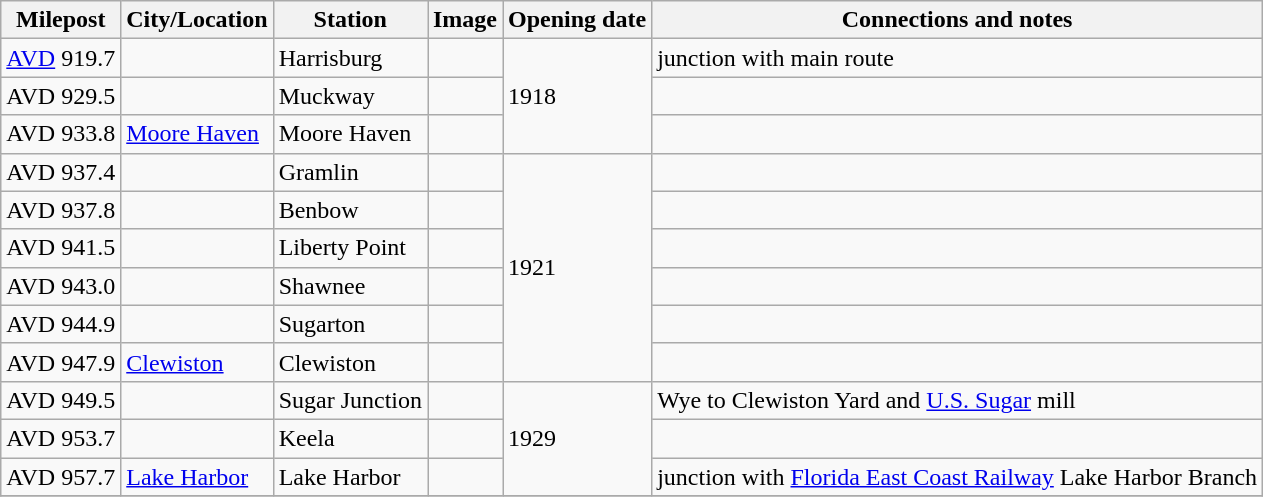<table class="wikitable">
<tr>
<th>Milepost</th>
<th>City/Location</th>
<th>Station</th>
<th>Image</th>
<th>Opening date</th>
<th>Connections and notes</th>
</tr>
<tr>
<td><a href='#'>AVD</a> 919.7</td>
<td></td>
<td>Harrisburg</td>
<td></td>
<td ! rowspan="3">1918</td>
<td>junction with main route</td>
</tr>
<tr>
<td>AVD 929.5</td>
<td></td>
<td>Muckway</td>
<td></td>
<td></td>
</tr>
<tr>
<td>AVD 933.8</td>
<td><a href='#'>Moore Haven</a></td>
<td>Moore Haven</td>
<td></td>
<td></td>
</tr>
<tr>
<td>AVD 937.4</td>
<td></td>
<td>Gramlin</td>
<td></td>
<td ! rowspan="6">1921</td>
<td></td>
</tr>
<tr>
<td>AVD 937.8</td>
<td></td>
<td>Benbow</td>
<td></td>
<td></td>
</tr>
<tr>
<td>AVD 941.5</td>
<td></td>
<td>Liberty Point</td>
<td></td>
<td></td>
</tr>
<tr>
<td>AVD 943.0</td>
<td></td>
<td>Shawnee</td>
<td></td>
<td></td>
</tr>
<tr>
<td>AVD 944.9</td>
<td></td>
<td>Sugarton</td>
<td></td>
<td></td>
</tr>
<tr>
<td>AVD 947.9</td>
<td><a href='#'>Clewiston</a></td>
<td>Clewiston</td>
<td></td>
<td></td>
</tr>
<tr>
<td>AVD 949.5</td>
<td></td>
<td>Sugar Junction</td>
<td></td>
<td ! rowspan="3">1929</td>
<td>Wye to Clewiston Yard and <a href='#'>U.S. Sugar</a> mill</td>
</tr>
<tr>
<td>AVD 953.7</td>
<td></td>
<td>Keela</td>
<td></td>
<td></td>
</tr>
<tr>
<td>AVD 957.7</td>
<td><a href='#'>Lake Harbor</a></td>
<td>Lake Harbor</td>
<td></td>
<td>junction with <a href='#'>Florida East Coast Railway</a> Lake Harbor Branch</td>
</tr>
<tr>
</tr>
</table>
